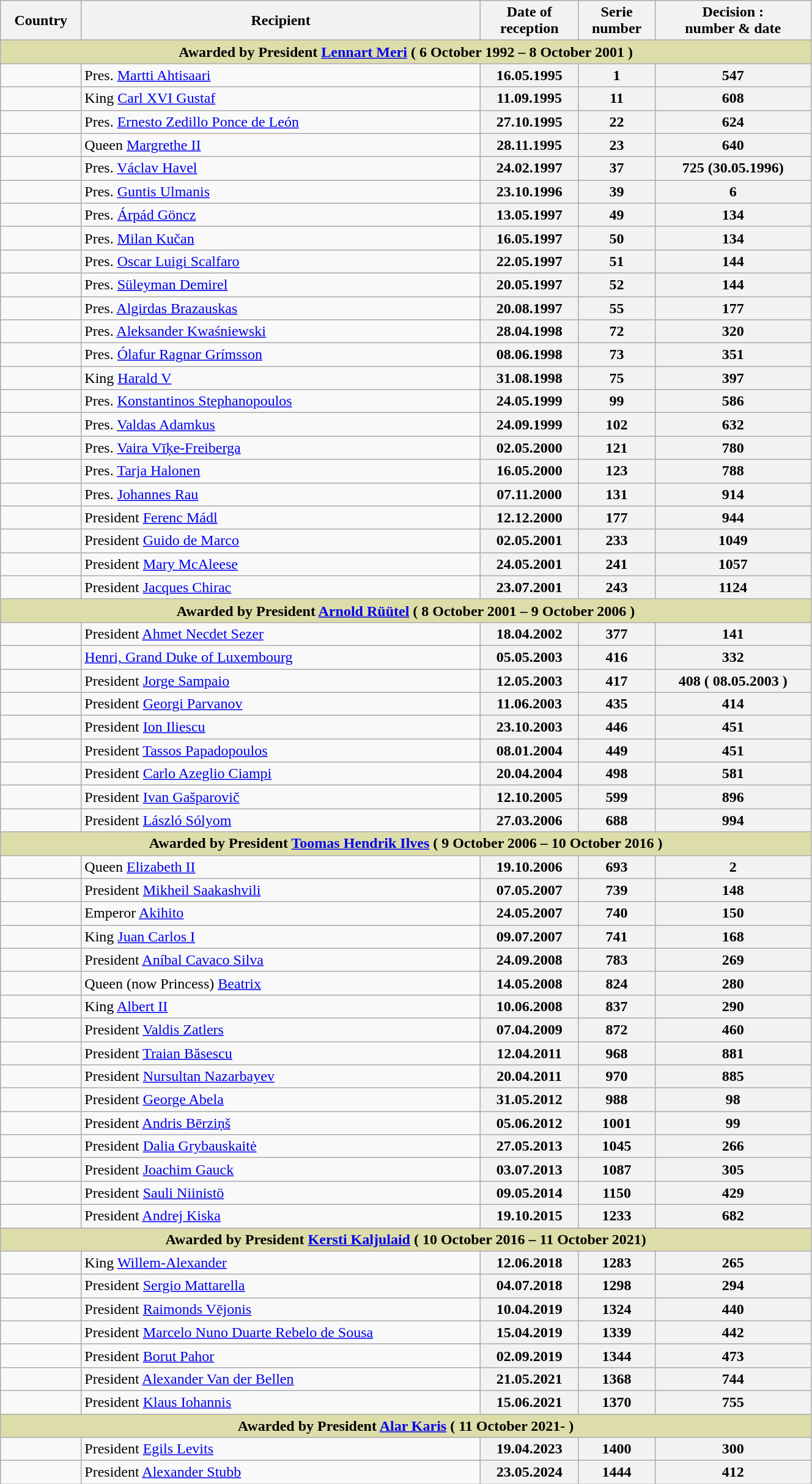<table class="wikitable" width=70%>
<tr>
<th>Country</th>
<th>Recipient</th>
<th>Date of <br>reception</th>
<th>Serie <br>number</th>
<th>Decision :<br>number & date</th>
</tr>
<tr>
<th colspan=5 style="background-color:#ddddaa"><strong>Awarded by President <a href='#'>Lennart Meri</a> ( 6 October 1992 – 8 October 2001 )</strong> </th>
</tr>
<tr>
<td></td>
<td>Pres. <a href='#'>Martti Ahtisaari</a></td>
<th>16.05.1995</th>
<th>1</th>
<th>547</th>
</tr>
<tr>
<td></td>
<td>King <a href='#'>Carl XVI Gustaf</a></td>
<th>11.09.1995</th>
<th>11</th>
<th>608</th>
</tr>
<tr>
<td></td>
<td>Pres. <a href='#'>Ernesto Zedillo Ponce de León</a></td>
<th>27.10.1995</th>
<th>22</th>
<th>624</th>
</tr>
<tr>
<td></td>
<td>Queen <a href='#'>Margrethe II</a></td>
<th>28.11.1995</th>
<th>23</th>
<th>640</th>
</tr>
<tr>
<td></td>
<td>Pres. <a href='#'>Václav Havel</a></td>
<th>24.02.1997</th>
<th>37</th>
<th>725 (30.05.1996)</th>
</tr>
<tr>
<td></td>
<td>Pres. <a href='#'>Guntis Ulmanis</a></td>
<th>23.10.1996</th>
<th>39</th>
<th>6</th>
</tr>
<tr>
<td></td>
<td>Pres. <a href='#'>Árpád Göncz</a></td>
<th>13.05.1997</th>
<th>49</th>
<th>134</th>
</tr>
<tr>
<td></td>
<td>Pres. <a href='#'>Milan Kučan</a></td>
<th>16.05.1997</th>
<th>50</th>
<th>134</th>
</tr>
<tr>
<td></td>
<td>Pres. <a href='#'>Oscar Luigi Scalfaro</a></td>
<th>22.05.1997</th>
<th>51</th>
<th>144</th>
</tr>
<tr>
<td></td>
<td>Pres. <a href='#'>Süleyman Demirel</a></td>
<th>20.05.1997</th>
<th>52</th>
<th>144</th>
</tr>
<tr>
<td></td>
<td>Pres. <a href='#'>Algirdas Brazauskas</a></td>
<th>20.08.1997</th>
<th>55</th>
<th>177</th>
</tr>
<tr>
<td></td>
<td>Pres. <a href='#'>Aleksander Kwaśniewski</a></td>
<th>28.04.1998</th>
<th>72</th>
<th>320</th>
</tr>
<tr>
<td></td>
<td>Pres. <a href='#'>Ólafur Ragnar Grímsson</a></td>
<th>08.06.1998</th>
<th>73</th>
<th>351</th>
</tr>
<tr>
<td></td>
<td>King <a href='#'>Harald V</a></td>
<th>31.08.1998</th>
<th>75</th>
<th>397</th>
</tr>
<tr>
<td></td>
<td>Pres. <a href='#'>Konstantinos Stephanopoulos</a></td>
<th>24.05.1999</th>
<th>99</th>
<th>586</th>
</tr>
<tr>
<td></td>
<td>Pres. <a href='#'>Valdas Adamkus</a></td>
<th>24.09.1999</th>
<th>102</th>
<th>632</th>
</tr>
<tr>
<td></td>
<td>Pres. <a href='#'>Vaira Vīķe-Freiberga</a></td>
<th>02.05.2000</th>
<th>121</th>
<th>780</th>
</tr>
<tr>
<td></td>
<td>Pres. <a href='#'>Tarja Halonen</a></td>
<th>16.05.2000</th>
<th>123</th>
<th>788</th>
</tr>
<tr>
<td></td>
<td>Pres. <a href='#'>Johannes Rau</a></td>
<th>07.11.2000</th>
<th>131</th>
<th>914</th>
</tr>
<tr>
<td></td>
<td>President <a href='#'>Ferenc Mádl</a></td>
<th>12.12.2000</th>
<th>177</th>
<th>944</th>
</tr>
<tr>
<td></td>
<td>President <a href='#'>Guido de Marco</a></td>
<th>02.05.2001</th>
<th>233</th>
<th>1049</th>
</tr>
<tr>
<td></td>
<td>President <a href='#'>Mary McAleese</a></td>
<th>24.05.2001</th>
<th>241</th>
<th>1057</th>
</tr>
<tr>
<td></td>
<td>President <a href='#'>Jacques Chirac</a></td>
<th>23.07.2001</th>
<th>243</th>
<th>1124</th>
</tr>
<tr>
<th colspan=5 style="background-color:#ddddaa"><strong>Awarded by President <a href='#'>Arnold Rüütel</a> ( 8 October 2001 – 9 October 2006 )</strong></th>
</tr>
<tr>
<td></td>
<td>President <a href='#'>Ahmet Necdet Sezer</a></td>
<th>18.04.2002</th>
<th>377</th>
<th>141</th>
</tr>
<tr>
<td></td>
<td><a href='#'>Henri, Grand Duke of Luxembourg</a></td>
<th>05.05.2003</th>
<th>416</th>
<th>332</th>
</tr>
<tr>
<td></td>
<td>President <a href='#'>Jorge Sampaio</a></td>
<th>12.05.2003</th>
<th>417</th>
<th>408 ( 08.05.2003 )</th>
</tr>
<tr>
<td></td>
<td>President <a href='#'>Georgi Parvanov</a></td>
<th>11.06.2003</th>
<th>435</th>
<th>414</th>
</tr>
<tr>
<td></td>
<td>President <a href='#'>Ion Iliescu</a></td>
<th>23.10.2003</th>
<th>446</th>
<th>451 </th>
</tr>
<tr>
<td></td>
<td>President <a href='#'>Tassos Papadopoulos</a></td>
<th>08.01.2004</th>
<th>449</th>
<th>451</th>
</tr>
<tr>
<td></td>
<td>President <a href='#'>Carlo Azeglio Ciampi</a></td>
<th>20.04.2004</th>
<th>498</th>
<th>581</th>
</tr>
<tr>
<td></td>
<td>President <a href='#'>Ivan Gašparovič</a></td>
<th>12.10.2005</th>
<th>599</th>
<th>896</th>
</tr>
<tr>
<td></td>
<td>President <a href='#'>László Sólyom</a></td>
<th>27.03.2006</th>
<th>688</th>
<th>994</th>
</tr>
<tr>
<th colspan=5 style="background-color:#ddddaa"><strong>Awarded by President <a href='#'>Toomas Hendrik Ilves</a> ( 9 October 2006 – 10 October 2016 )</strong></th>
</tr>
<tr>
<td></td>
<td>Queen <a href='#'>Elizabeth II</a></td>
<th>19.10.2006</th>
<th>693</th>
<th>2</th>
</tr>
<tr>
<td></td>
<td>President <a href='#'>Mikheil Saakashvili</a></td>
<th>07.05.2007</th>
<th>739</th>
<th>148</th>
</tr>
<tr>
<td></td>
<td>Emperor <a href='#'>Akihito</a></td>
<th>24.05.2007</th>
<th>740</th>
<th>150</th>
</tr>
<tr>
<td></td>
<td>King <a href='#'>Juan Carlos I</a></td>
<th>09.07.2007</th>
<th>741</th>
<th>168</th>
</tr>
<tr>
<td></td>
<td>President <a href='#'>Aníbal Cavaco Silva</a></td>
<th>24.09.2008</th>
<th>783</th>
<th>269</th>
</tr>
<tr>
<td></td>
<td>Queen (now Princess) <a href='#'>Beatrix</a></td>
<th>14.05.2008</th>
<th>824</th>
<th>280</th>
</tr>
<tr>
<td></td>
<td>King <a href='#'>Albert II</a></td>
<th>10.06.2008</th>
<th>837</th>
<th>290</th>
</tr>
<tr>
<td></td>
<td>President <a href='#'>Valdis Zatlers</a></td>
<th>07.04.2009</th>
<th>872</th>
<th>460</th>
</tr>
<tr>
<td></td>
<td>President <a href='#'>Traian Băsescu</a></td>
<th>12.04.2011</th>
<th>968</th>
<th>881</th>
</tr>
<tr>
<td></td>
<td>President <a href='#'>Nursultan Nazarbayev</a></td>
<th>20.04.2011</th>
<th>970</th>
<th>885</th>
</tr>
<tr>
<td></td>
<td>President <a href='#'>George Abela</a></td>
<th>31.05.2012</th>
<th>988</th>
<th>98</th>
</tr>
<tr>
<td></td>
<td>President <a href='#'>Andris Bērziņš</a></td>
<th>05.06.2012</th>
<th>1001</th>
<th>99</th>
</tr>
<tr>
<td></td>
<td>President <a href='#'>Dalia Grybauskaitė</a></td>
<th>27.05.2013</th>
<th>1045</th>
<th>266</th>
</tr>
<tr>
<td></td>
<td>President <a href='#'>Joachim Gauck</a></td>
<th>03.07.2013</th>
<th>1087</th>
<th>305</th>
</tr>
<tr>
<td></td>
<td>President <a href='#'>Sauli Niinistö</a></td>
<th>09.05.2014</th>
<th>1150</th>
<th>429</th>
</tr>
<tr>
<td></td>
<td>President <a href='#'>Andrej Kiska</a></td>
<th>19.10.2015</th>
<th>1233</th>
<th>682</th>
</tr>
<tr>
<th colspan=5 style="background-color:#ddddaa"><strong>Awarded by President <a href='#'>Kersti Kaljulaid</a> ( 10 October 2016 – 11 October 2021)</strong></th>
</tr>
<tr>
<td></td>
<td>King <a href='#'>Willem-Alexander</a></td>
<th>12.06.2018</th>
<th>1283</th>
<th>265</th>
</tr>
<tr>
<td></td>
<td>President <a href='#'>Sergio Mattarella</a></td>
<th>04.07.2018</th>
<th>1298</th>
<th>294</th>
</tr>
<tr>
<td></td>
<td>President <a href='#'>Raimonds Vējonis</a></td>
<th>10.04.2019</th>
<th>1324</th>
<th>440</th>
</tr>
<tr>
<td></td>
<td>President <a href='#'>Marcelo Nuno Duarte Rebelo de Sousa</a></td>
<th>15.04.2019</th>
<th>1339</th>
<th>442</th>
</tr>
<tr>
<td></td>
<td>President <a href='#'>Borut Pahor</a></td>
<th>02.09.2019</th>
<th>1344</th>
<th>473</th>
</tr>
<tr>
<td></td>
<td>President <a href='#'>Alexander Van der Bellen</a></td>
<th>21.05.2021</th>
<th>1368</th>
<th>744</th>
</tr>
<tr>
<td></td>
<td>President <a href='#'>Klaus Iohannis</a></td>
<th>15.06.2021</th>
<th>1370</th>
<th>755</th>
</tr>
<tr>
<th colspan=5 style="background-color:#ddddaa"><strong>Awarded by President <a href='#'>Alar Karis</a> ( 11 October 2021- )</strong></th>
</tr>
<tr>
<td></td>
<td>President <a href='#'>Egils Levits</a></td>
<th>19.04.2023</th>
<th>1400</th>
<th>300</th>
</tr>
<tr>
<td></td>
<td>President <a href='#'>Alexander Stubb</a></td>
<th>23.05.2024</th>
<th>1444</th>
<th>412</th>
</tr>
</table>
